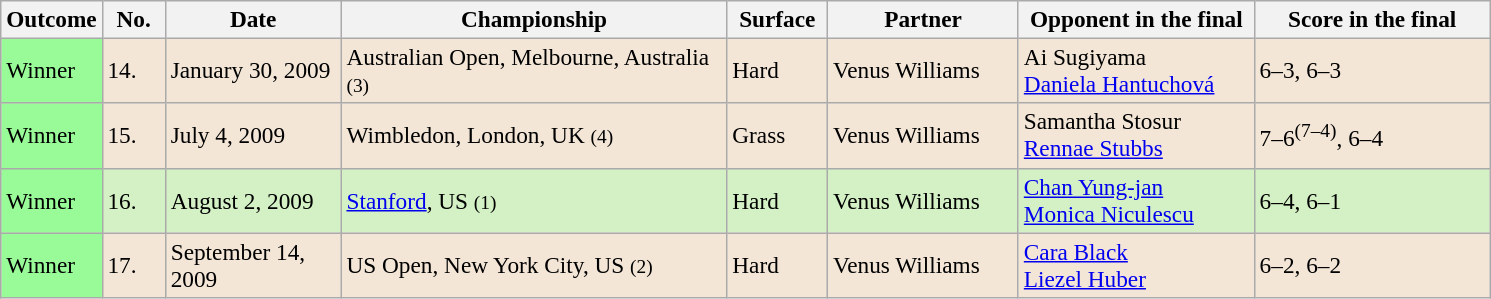<table class="sortable wikitable" style=font-size:97%>
<tr>
<th width=55>Outcome</th>
<th width=35>No.</th>
<th width=110>Date</th>
<th width=250>Championship</th>
<th width=60>Surface</th>
<th width=120>Partner</th>
<th width=150>Opponent in the final</th>
<th width=150>Score in the final</th>
</tr>
<tr bgcolor=f3e6d7>
<td bgcolor=98FB98>Winner</td>
<td>14.</td>
<td>January 30, 2009</td>
<td>Australian Open, Melbourne, Australia <small>(3)</small></td>
<td>Hard</td>
<td> Venus Williams</td>
<td> Ai Sugiyama<br> <a href='#'>Daniela Hantuchová</a></td>
<td>6–3, 6–3</td>
</tr>
<tr bgcolor=f3e6d7>
<td bgcolor=98FB98>Winner</td>
<td>15.</td>
<td>July 4, 2009</td>
<td>Wimbledon, London, UK <small>(4)</small></td>
<td>Grass</td>
<td> Venus Williams</td>
<td> Samantha Stosur<br> <a href='#'>Rennae Stubbs</a></td>
<td>7–6<sup>(7–4)</sup>, 6–4</td>
</tr>
<tr bgcolor=d4f1c5>
<td bgcolor=98FB98>Winner</td>
<td>16.</td>
<td>August 2, 2009</td>
<td><a href='#'>Stanford</a>, US <small>(1)</small></td>
<td>Hard</td>
<td> Venus Williams</td>
<td> <a href='#'>Chan Yung-jan</a><br> <a href='#'>Monica Niculescu</a></td>
<td>6–4, 6–1</td>
</tr>
<tr bgcolor=f3e6d7>
<td bgcolor=98FB98>Winner</td>
<td>17.</td>
<td>September 14, 2009</td>
<td>US Open, New York City, US <small>(2)</small></td>
<td>Hard</td>
<td> Venus Williams</td>
<td> <a href='#'>Cara Black</a><br> <a href='#'>Liezel Huber</a></td>
<td>6–2, 6–2</td>
</tr>
</table>
